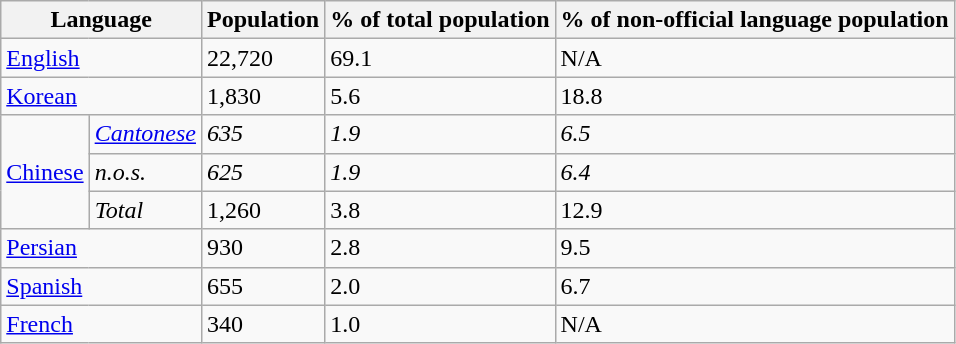<table class="wikitable mw-collapsible">
<tr>
<th colspan="2">Language</th>
<th>Population</th>
<th>% of total population</th>
<th>% of non-official language population</th>
</tr>
<tr>
<td colspan="2"><a href='#'>English</a></td>
<td>22,720</td>
<td>69.1</td>
<td>N/A</td>
</tr>
<tr>
<td colspan="2"><a href='#'>Korean</a></td>
<td>1,830</td>
<td>5.6</td>
<td>18.8</td>
</tr>
<tr>
<td rowspan="3"><a href='#'>Chinese</a></td>
<td><em><a href='#'>Cantonese</a></em></td>
<td><em>635</em></td>
<td><em>1.9</em></td>
<td><em>6.5</em></td>
</tr>
<tr>
<td><em>n.o.s.</em></td>
<td><em>625</em></td>
<td><em>1.9</em></td>
<td><em>6.4</em></td>
</tr>
<tr>
<td><em>Total</em></td>
<td>1,260</td>
<td>3.8</td>
<td>12.9</td>
</tr>
<tr>
<td colspan="2"><a href='#'>Persian</a></td>
<td>930</td>
<td>2.8</td>
<td>9.5</td>
</tr>
<tr>
<td colspan="2"><a href='#'>Spanish</a></td>
<td>655</td>
<td>2.0</td>
<td>6.7</td>
</tr>
<tr>
<td colspan="2"><a href='#'>French</a></td>
<td>340</td>
<td>1.0</td>
<td>N/A</td>
</tr>
</table>
